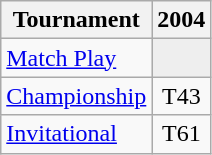<table class="wikitable" style="text-align:center;">
<tr>
<th>Tournament</th>
<th>2004</th>
</tr>
<tr>
<td align="left"><a href='#'>Match Play</a></td>
<td style="background:#eeeeee;"></td>
</tr>
<tr>
<td align="left"><a href='#'>Championship</a></td>
<td>T43</td>
</tr>
<tr>
<td align="left"><a href='#'>Invitational</a></td>
<td>T61</td>
</tr>
</table>
